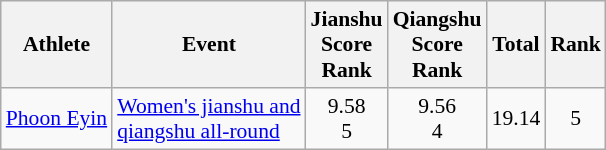<table class="wikitable" style="text-align:center; font-size:90%">
<tr>
<th>Athlete</th>
<th>Event</th>
<th>Jianshu<br>Score<br>Rank</th>
<th>Qiangshu<br>Score<br>Rank</th>
<th>Total</th>
<th>Rank</th>
</tr>
<tr>
<td align=left><a href='#'>Phoon Eyin</a></td>
<td align=left><a href='#'>Women's jianshu and<br>qiangshu all-round</a></td>
<td>9.58<br>5</td>
<td>9.56<br>4</td>
<td>19.14</td>
<td>5</td>
</tr>
</table>
